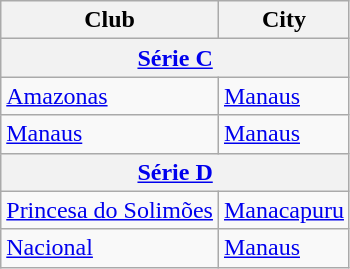<table class="wikitable">
<tr>
<th>Club</th>
<th>City</th>
</tr>
<tr>
<th colspan="2" align="center"><a href='#'>Série C</a></th>
</tr>
<tr>
<td><a href='#'>Amazonas</a></td>
<td><a href='#'>Manaus</a></td>
</tr>
<tr>
<td><a href='#'>Manaus</a></td>
<td><a href='#'>Manaus</a></td>
</tr>
<tr>
<th align="center" colspan="2"><a href='#'>Série D</a></th>
</tr>
<tr>
<td><a href='#'>Princesa do Solimões</a></td>
<td><a href='#'>Manacapuru</a></td>
</tr>
<tr>
<td><a href='#'>Nacional</a></td>
<td><a href='#'>Manaus</a></td>
</tr>
</table>
